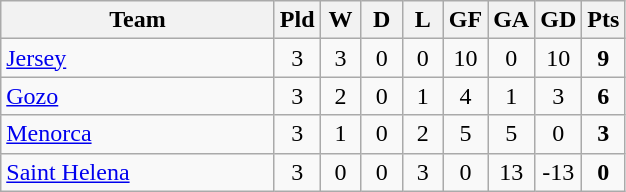<table class="wikitable" style="text-align:center;">
<tr>
<th width=175>Team</th>
<th width=20 abbr="Played">Pld</th>
<th width=20 abbr="Won">W</th>
<th width=20 abbr="Drawn">D</th>
<th width=20 abbr="Lost">L</th>
<th width=20 abbr="Goals for">GF</th>
<th width=20 abbr="Goals against">GA</th>
<th width=20 abbr="Goal difference">GD</th>
<th width=20 abbr="Points">Pts</th>
</tr>
<tr bgcolor=>
<td align=left> <a href='#'>Jersey</a></td>
<td>3</td>
<td>3</td>
<td>0</td>
<td>0</td>
<td>10</td>
<td>0</td>
<td>10</td>
<td><strong>9</strong></td>
</tr>
<tr>
<td align=left> <a href='#'>Gozo</a></td>
<td>3</td>
<td>2</td>
<td>0</td>
<td>1</td>
<td>4</td>
<td>1</td>
<td>3</td>
<td><strong>6</strong></td>
</tr>
<tr bgcolor=>
<td align=left> <a href='#'>Menorca</a></td>
<td>3</td>
<td>1</td>
<td>0</td>
<td>2</td>
<td>5</td>
<td>5</td>
<td>0</td>
<td><strong>3</strong></td>
</tr>
<tr>
<td align=left> <a href='#'>Saint Helena</a></td>
<td>3</td>
<td>0</td>
<td>0</td>
<td>3</td>
<td>0</td>
<td>13</td>
<td>-13</td>
<td><strong>0</strong></td>
</tr>
</table>
